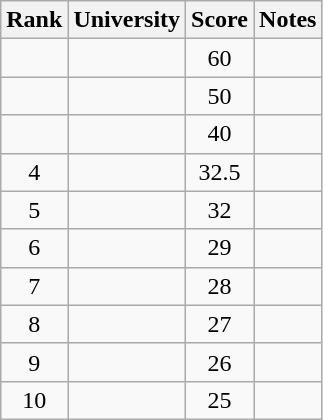<table class="wikitable sortable" style="text-align:center">
<tr>
<th>Rank</th>
<th>University</th>
<th>Score</th>
<th>Notes</th>
</tr>
<tr>
<td></td>
<td></td>
<td>60</td>
<td></td>
</tr>
<tr>
<td></td>
<td></td>
<td>50</td>
<td></td>
</tr>
<tr>
<td></td>
<td></td>
<td>40</td>
<td></td>
</tr>
<tr>
<td>4</td>
<td></td>
<td>32.5</td>
<td></td>
</tr>
<tr>
<td>5</td>
<td></td>
<td>32</td>
<td></td>
</tr>
<tr>
<td>6</td>
<td></td>
<td>29</td>
<td></td>
</tr>
<tr>
<td>7</td>
<td></td>
<td>28</td>
<td></td>
</tr>
<tr>
<td>8</td>
<td></td>
<td>27</td>
<td></td>
</tr>
<tr>
<td>9</td>
<td></td>
<td>26</td>
<td></td>
</tr>
<tr>
<td>10</td>
<td></td>
<td>25</td>
<td></td>
</tr>
</table>
